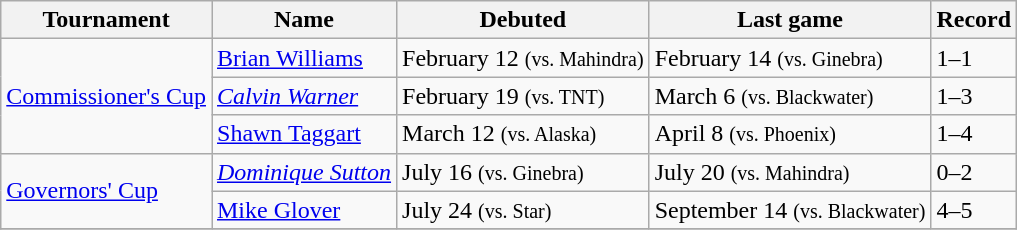<table class="wikitable">
<tr>
<th>Tournament</th>
<th>Name</th>
<th>Debuted</th>
<th>Last game</th>
<th>Record</th>
</tr>
<tr>
<td rowspan=3><a href='#'>Commissioner's Cup</a></td>
<td><a href='#'>Brian Williams</a></td>
<td>February 12 <small>(vs. Mahindra)</small></td>
<td>February 14 <small>(vs. Ginebra)</small></td>
<td>1–1</td>
</tr>
<tr>
<td><em><a href='#'>Calvin Warner</a></em></td>
<td>February 19 <small>(vs. TNT)</small></td>
<td>March 6 <small>(vs. Blackwater)</small></td>
<td>1–3</td>
</tr>
<tr>
<td><a href='#'>Shawn Taggart</a></td>
<td>March 12 <small>(vs. Alaska)</small></td>
<td>April 8 <small>(vs. Phoenix)</small></td>
<td>1–4</td>
</tr>
<tr>
<td rowspan=2><a href='#'>Governors' Cup</a></td>
<td> <em><a href='#'>Dominique Sutton</a></em></td>
<td>July 16 <small>(vs. Ginebra)</small></td>
<td>July 20 <small>(vs. Mahindra)</small></td>
<td>0–2</td>
</tr>
<tr>
<td> <a href='#'>Mike Glover</a></td>
<td>July 24 <small>(vs. Star)</small></td>
<td>September 14 <small>(vs. Blackwater)</small></td>
<td>4–5</td>
</tr>
<tr bgcolor=#FFE4C4>
</tr>
</table>
